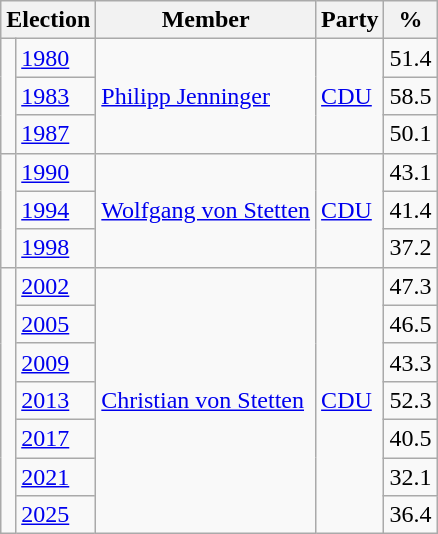<table class=wikitable>
<tr>
<th colspan=2>Election</th>
<th>Member</th>
<th>Party</th>
<th>%</th>
</tr>
<tr>
<td rowspan=3 bgcolor=></td>
<td><a href='#'>1980</a></td>
<td rowspan=3><a href='#'>Philipp Jenninger</a></td>
<td rowspan=3><a href='#'>CDU</a></td>
<td align=right>51.4</td>
</tr>
<tr>
<td><a href='#'>1983</a></td>
<td align=right>58.5</td>
</tr>
<tr>
<td><a href='#'>1987</a></td>
<td align=right>50.1</td>
</tr>
<tr>
<td rowspan=3 bgcolor=></td>
<td><a href='#'>1990</a></td>
<td rowspan=3><a href='#'>Wolfgang von Stetten</a></td>
<td rowspan=3><a href='#'>CDU</a></td>
<td align=right>43.1</td>
</tr>
<tr>
<td><a href='#'>1994</a></td>
<td align=right>41.4</td>
</tr>
<tr>
<td><a href='#'>1998</a></td>
<td align=right>37.2</td>
</tr>
<tr>
<td rowspan=7 bgcolor=></td>
<td><a href='#'>2002</a></td>
<td rowspan=7><a href='#'>Christian von Stetten</a></td>
<td rowspan=7><a href='#'>CDU</a></td>
<td align=right>47.3</td>
</tr>
<tr>
<td><a href='#'>2005</a></td>
<td align=right>46.5</td>
</tr>
<tr>
<td><a href='#'>2009</a></td>
<td align=right>43.3</td>
</tr>
<tr>
<td><a href='#'>2013</a></td>
<td align=right>52.3</td>
</tr>
<tr>
<td><a href='#'>2017</a></td>
<td align=right>40.5</td>
</tr>
<tr>
<td><a href='#'>2021</a></td>
<td align=right>32.1</td>
</tr>
<tr>
<td><a href='#'>2025</a></td>
<td align=right>36.4</td>
</tr>
</table>
